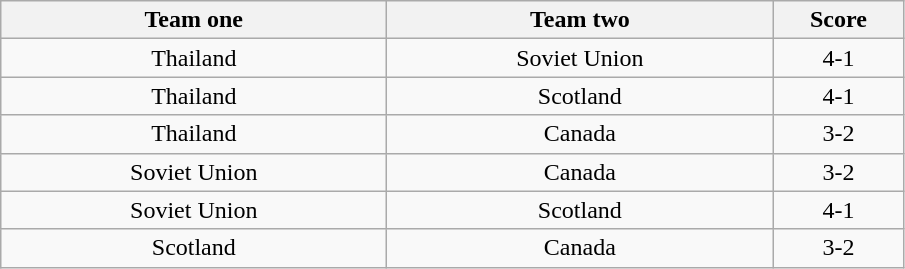<table class="wikitable" style="text-align: center">
<tr>
<th width=250>Team one</th>
<th width=250>Team two</th>
<th width=80>Score</th>
</tr>
<tr>
<td> Thailand</td>
<td> Soviet Union</td>
<td>4-1</td>
</tr>
<tr>
<td> Thailand</td>
<td> Scotland</td>
<td>4-1</td>
</tr>
<tr>
<td> Thailand</td>
<td> Canada</td>
<td>3-2</td>
</tr>
<tr>
<td> Soviet Union</td>
<td> Canada</td>
<td>3-2</td>
</tr>
<tr>
<td> Soviet Union</td>
<td> Scotland</td>
<td>4-1</td>
</tr>
<tr>
<td> Scotland</td>
<td> Canada</td>
<td>3-2</td>
</tr>
</table>
